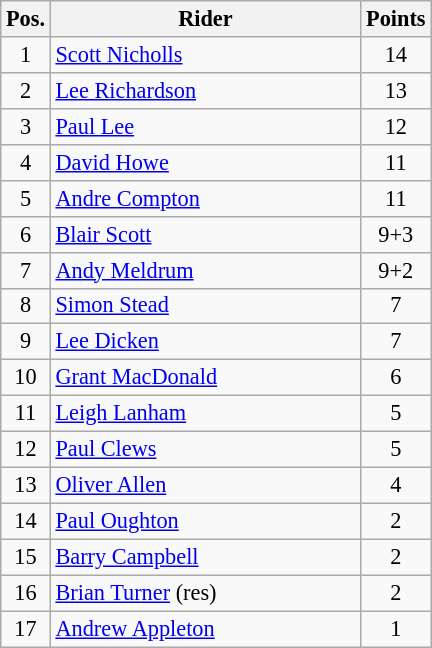<table class=wikitable style="font-size:93%;">
<tr>
<th width=25px>Pos.</th>
<th width=200px>Rider</th>
<th width=40px>Points</th>
</tr>
<tr align=center>
<td>1</td>
<td align=left><a href='#'>Scott Nicholls</a></td>
<td>14</td>
</tr>
<tr align=center>
<td>2</td>
<td align=left><a href='#'>Lee Richardson</a></td>
<td>13</td>
</tr>
<tr align=center>
<td>3</td>
<td align=left><a href='#'>Paul Lee</a></td>
<td>12</td>
</tr>
<tr align=center>
<td>4</td>
<td align=left><a href='#'>David Howe</a></td>
<td>11</td>
</tr>
<tr align=center>
<td>5</td>
<td align=left><a href='#'>Andre Compton</a></td>
<td>11</td>
</tr>
<tr align=center>
<td>6</td>
<td align=left><a href='#'>Blair Scott</a></td>
<td>9+3</td>
</tr>
<tr align=center>
<td>7</td>
<td align=left><a href='#'>Andy Meldrum</a></td>
<td>9+2</td>
</tr>
<tr align=center>
<td>8</td>
<td align=left><a href='#'>Simon Stead</a></td>
<td>7</td>
</tr>
<tr align=center>
<td>9</td>
<td align=left><a href='#'>Lee Dicken</a></td>
<td>7</td>
</tr>
<tr align=center>
<td>10</td>
<td align=left><a href='#'>Grant MacDonald</a></td>
<td>6</td>
</tr>
<tr align=center>
<td>11</td>
<td align=left><a href='#'>Leigh Lanham</a></td>
<td>5</td>
</tr>
<tr align=center>
<td>12</td>
<td align=left><a href='#'>Paul Clews</a></td>
<td>5</td>
</tr>
<tr align=center>
<td>13</td>
<td align=left><a href='#'>Oliver Allen</a></td>
<td>4</td>
</tr>
<tr align=center>
<td>14</td>
<td align=left><a href='#'>Paul Oughton</a></td>
<td>2</td>
</tr>
<tr align=center>
<td>15</td>
<td align=left><a href='#'>Barry Campbell</a></td>
<td>2</td>
</tr>
<tr align=center>
<td>16</td>
<td align=left><a href='#'>Brian Turner</a> (res)</td>
<td>2</td>
</tr>
<tr align=center>
<td>17</td>
<td align=left><a href='#'>Andrew Appleton</a></td>
<td>1</td>
</tr>
</table>
